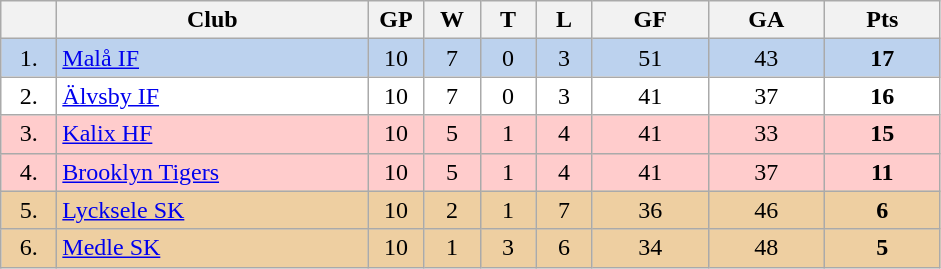<table class="wikitable">
<tr>
<th width="30"></th>
<th width="200">Club</th>
<th width="30">GP</th>
<th width="30">W</th>
<th width="30">T</th>
<th width="30">L</th>
<th width="70">GF</th>
<th width="70">GA</th>
<th width="70">Pts</th>
</tr>
<tr bgcolor="#BCD2EE" align="center">
<td>1.</td>
<td align="left"><a href='#'>Malå IF</a></td>
<td>10</td>
<td>7</td>
<td>0</td>
<td>3</td>
<td>51</td>
<td>43</td>
<td><strong>17</strong></td>
</tr>
<tr bgcolor="#FFFFFF" align="center">
<td>2.</td>
<td align="left"><a href='#'>Älvsby IF</a></td>
<td>10</td>
<td>7</td>
<td>0</td>
<td>3</td>
<td>41</td>
<td>37</td>
<td><strong>16</strong></td>
</tr>
<tr bgcolor="#FFCCCC" align="center">
<td>3.</td>
<td align="left"><a href='#'>Kalix HF</a></td>
<td>10</td>
<td>5</td>
<td>1</td>
<td>4</td>
<td>41</td>
<td>33</td>
<td><strong>15</strong></td>
</tr>
<tr bgcolor="#FFCCCC" align="center">
<td>4.</td>
<td align="left"><a href='#'>Brooklyn Tigers</a></td>
<td>10</td>
<td>5</td>
<td>1</td>
<td>4</td>
<td>41</td>
<td>37</td>
<td><strong>11</strong></td>
</tr>
<tr bgcolor="#EECFA1" align="center">
<td>5.</td>
<td align="left"><a href='#'>Lycksele SK</a></td>
<td>10</td>
<td>2</td>
<td>1</td>
<td>7</td>
<td>36</td>
<td>46</td>
<td><strong>6</strong></td>
</tr>
<tr bgcolor="#EECFA1" align="center">
<td>6.</td>
<td align="left"><a href='#'>Medle SK</a></td>
<td>10</td>
<td>1</td>
<td>3</td>
<td>6</td>
<td>34</td>
<td>48</td>
<td><strong>5</strong></td>
</tr>
</table>
